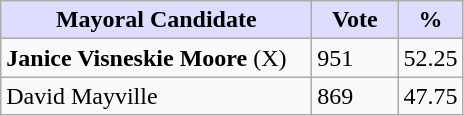<table class="wikitable">
<tr>
<th style="background:#ddf; width:200px;">Mayoral Candidate</th>
<th style="background:#ddf; width:50px;">Vote</th>
<th style="background:#ddf; width:30px;">%</th>
</tr>
<tr>
<td><strong>Janice Visneskie Moore</strong> (X)</td>
<td>951</td>
<td>52.25</td>
</tr>
<tr>
<td>David Mayville</td>
<td>869</td>
<td>47.75</td>
</tr>
</table>
